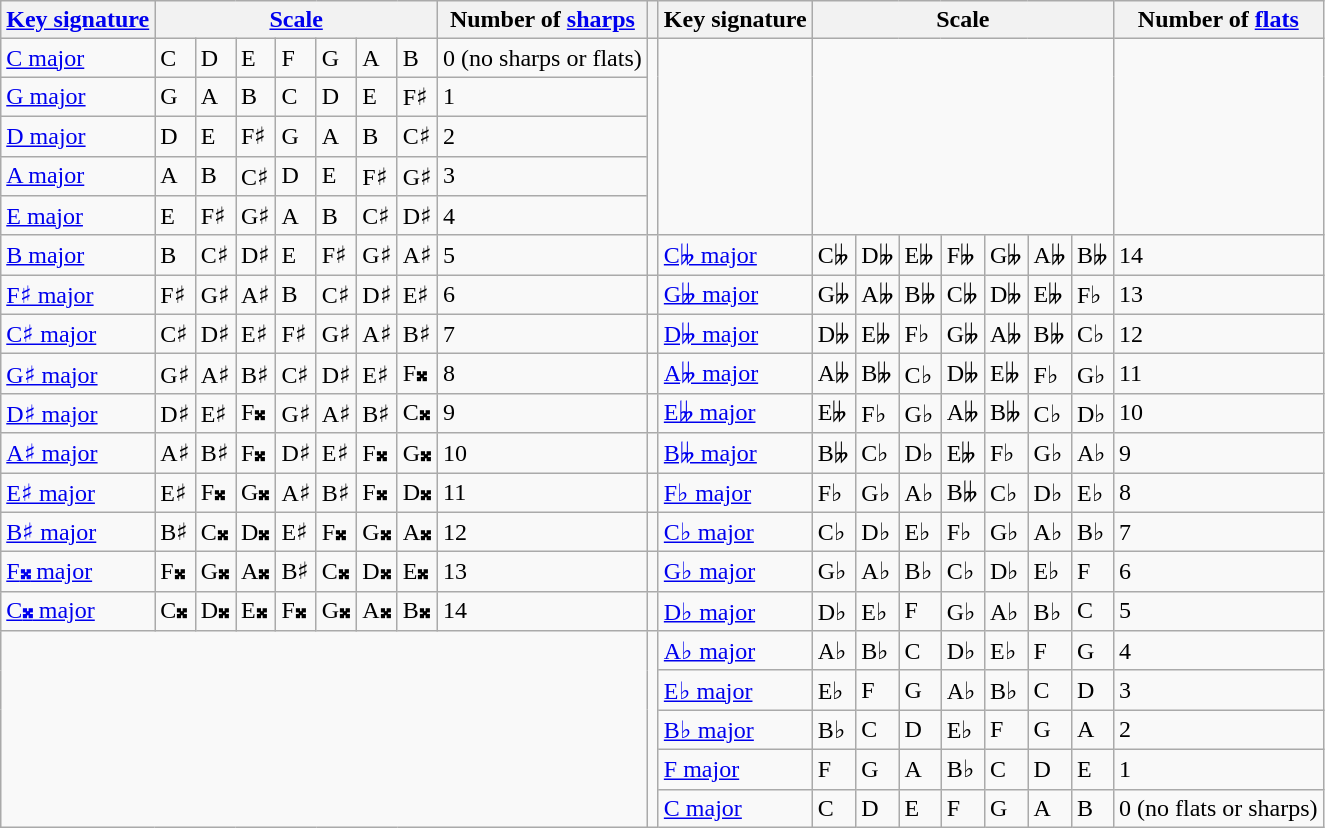<table class="wikitable">
<tr>
<th><a href='#'>Key signature</a></th>
<th colspan="7"><a href='#'>Scale</a></th>
<th>Number of <a href='#'>sharps</a></th>
<th></th>
<th>Key signature</th>
<th colspan="7">Scale</th>
<th>Number of <a href='#'>flats</a></th>
</tr>
<tr>
<td><a href='#'>C major</a></td>
<td>C</td>
<td>D</td>
<td>E</td>
<td>F</td>
<td>G</td>
<td>A</td>
<td>B</td>
<td>0 (no sharps or flats)</td>
<td rowspan="5"></td>
<td rowspan="5"></td>
<td rowspan="5" colspan="7"></td>
</tr>
<tr>
<td><a href='#'>G major</a></td>
<td>G</td>
<td>A</td>
<td>B</td>
<td>C</td>
<td>D</td>
<td>E</td>
<td>F♯</td>
<td>1</td>
</tr>
<tr>
<td><a href='#'>D major</a></td>
<td>D</td>
<td>E</td>
<td>F♯</td>
<td>G</td>
<td>A</td>
<td>B</td>
<td>C♯</td>
<td>2</td>
</tr>
<tr>
<td><a href='#'>A major</a></td>
<td>A</td>
<td>B</td>
<td>C♯</td>
<td>D</td>
<td>E</td>
<td>F♯</td>
<td>G♯</td>
<td>3</td>
</tr>
<tr>
<td><a href='#'>E major</a></td>
<td>E</td>
<td>F♯</td>
<td>G♯</td>
<td>A</td>
<td>B</td>
<td>C♯</td>
<td>D♯</td>
<td>4</td>
</tr>
<tr>
<td><a href='#'>B major</a></td>
<td>B</td>
<td>C♯</td>
<td>D♯</td>
<td>E</td>
<td>F♯</td>
<td>G♯</td>
<td>A♯</td>
<td>5</td>
<td></td>
<td><a href='#'>C𝄫 major</a></td>
<td>C𝄫</td>
<td>D𝄫</td>
<td>E𝄫</td>
<td>F𝄫</td>
<td>G𝄫</td>
<td>A𝄫</td>
<td>B𝄫</td>
<td>14</td>
</tr>
<tr>
<td><a href='#'>F♯ major</a></td>
<td>F♯</td>
<td>G♯</td>
<td>A♯</td>
<td>B</td>
<td>C♯</td>
<td>D♯</td>
<td>E♯</td>
<td>6</td>
<td></td>
<td><a href='#'>G𝄫 major</a></td>
<td>G𝄫</td>
<td>A𝄫</td>
<td>B𝄫</td>
<td>C𝄫</td>
<td>D𝄫</td>
<td>E𝄫</td>
<td>F♭</td>
<td>13</td>
</tr>
<tr>
<td><a href='#'>C♯ major</a></td>
<td>C♯</td>
<td>D♯</td>
<td>E♯</td>
<td>F♯</td>
<td>G♯</td>
<td>A♯</td>
<td>B♯</td>
<td>7</td>
<td></td>
<td><a href='#'>D𝄫 major</a></td>
<td>D𝄫</td>
<td>E𝄫</td>
<td>F♭</td>
<td>G𝄫</td>
<td>A𝄫</td>
<td>B𝄫</td>
<td>C♭</td>
<td>12</td>
</tr>
<tr>
<td><a href='#'>G♯ major</a></td>
<td>G♯</td>
<td>A♯</td>
<td>B♯</td>
<td>C♯</td>
<td>D♯</td>
<td>E♯</td>
<td>F<strong>𝄪</strong></td>
<td>8</td>
<td></td>
<td><a href='#'>A𝄫 major</a></td>
<td>A𝄫</td>
<td>B𝄫</td>
<td>C♭</td>
<td>D𝄫</td>
<td>E𝄫</td>
<td>F♭</td>
<td>G♭</td>
<td>11</td>
</tr>
<tr>
<td><a href='#'>D♯ major</a></td>
<td>D♯</td>
<td>E♯</td>
<td>F<strong>𝄪</strong></td>
<td>G♯</td>
<td>A♯</td>
<td>B♯</td>
<td>C<strong>𝄪</strong></td>
<td>9</td>
<td></td>
<td><a href='#'>E𝄫 major</a></td>
<td>E𝄫</td>
<td>F♭</td>
<td>G♭</td>
<td>A𝄫</td>
<td>B𝄫</td>
<td>C♭</td>
<td>D♭</td>
<td>10</td>
</tr>
<tr>
<td><a href='#'>A♯ major</a></td>
<td>A♯</td>
<td>B♯</td>
<td>F<strong>𝄪</strong></td>
<td>D♯</td>
<td>E♯</td>
<td>F<strong>𝄪</strong></td>
<td>G<strong>𝄪</strong></td>
<td>10</td>
<td></td>
<td><a href='#'>B𝄫 major</a></td>
<td>B𝄫</td>
<td>C♭</td>
<td>D♭</td>
<td>E𝄫</td>
<td>F♭</td>
<td>G♭</td>
<td>A♭</td>
<td>9</td>
</tr>
<tr>
<td><a href='#'>E♯ major</a></td>
<td>E♯</td>
<td>F<strong>𝄪</strong></td>
<td>G<strong>𝄪</strong></td>
<td>A♯</td>
<td>B♯</td>
<td>F<strong>𝄪</strong></td>
<td>D<strong>𝄪</strong></td>
<td>11</td>
<td></td>
<td><a href='#'>F♭ major</a></td>
<td>F♭</td>
<td>G♭</td>
<td>A♭</td>
<td>B𝄫</td>
<td>C♭</td>
<td>D♭</td>
<td>E♭</td>
<td>8</td>
</tr>
<tr>
<td><a href='#'>B♯ major</a></td>
<td>B♯</td>
<td>C<strong>𝄪</strong></td>
<td>D<strong>𝄪</strong></td>
<td>E♯</td>
<td>F<strong>𝄪</strong></td>
<td>G<strong>𝄪</strong></td>
<td>A<strong>𝄪</strong></td>
<td>12</td>
<td></td>
<td><a href='#'>C♭ major</a></td>
<td>C♭</td>
<td>D♭</td>
<td>E♭</td>
<td>F♭</td>
<td>G♭</td>
<td>A♭</td>
<td>B♭</td>
<td>7</td>
</tr>
<tr>
<td><a href='#'>F<strong>𝄪</strong> major</a></td>
<td>F<strong>𝄪</strong></td>
<td>G<strong>𝄪</strong></td>
<td>A<strong>𝄪</strong></td>
<td>B♯</td>
<td>C<strong>𝄪</strong></td>
<td>D<strong>𝄪</strong></td>
<td>E<strong>𝄪</strong></td>
<td>13</td>
<td></td>
<td><a href='#'>G♭ major</a></td>
<td>G♭</td>
<td>A♭</td>
<td>B♭</td>
<td>C♭</td>
<td>D♭</td>
<td>E♭</td>
<td>F</td>
<td>6</td>
</tr>
<tr>
<td><a href='#'>C<strong>𝄪</strong> major</a></td>
<td>C<strong>𝄪</strong></td>
<td>D<strong>𝄪</strong></td>
<td>E<strong>𝄪</strong></td>
<td>F<strong>𝄪</strong></td>
<td>G<strong>𝄪</strong></td>
<td>A<strong>𝄪</strong></td>
<td>B<strong>𝄪</strong></td>
<td>14</td>
<td></td>
<td><a href='#'>D♭ major</a></td>
<td>D♭</td>
<td>E♭</td>
<td>F</td>
<td>G♭</td>
<td>A♭</td>
<td>B♭</td>
<td>C</td>
<td>5</td>
</tr>
<tr>
<td colspan="9" rowspan="5"></td>
<td rowspan="5"></td>
<td><a href='#'>A♭ major</a></td>
<td>A♭</td>
<td>B♭</td>
<td>C</td>
<td>D♭</td>
<td>E♭</td>
<td>F</td>
<td>G</td>
<td>4</td>
</tr>
<tr>
<td><a href='#'>E♭ major</a></td>
<td>E♭</td>
<td>F</td>
<td>G</td>
<td>A♭</td>
<td>B♭</td>
<td>C</td>
<td>D</td>
<td>3</td>
</tr>
<tr>
<td><a href='#'>B♭ major</a></td>
<td>B♭</td>
<td>C</td>
<td>D</td>
<td>E♭</td>
<td>F</td>
<td>G</td>
<td>A</td>
<td>2</td>
</tr>
<tr>
<td><a href='#'>F major</a></td>
<td>F</td>
<td>G</td>
<td>A</td>
<td>B♭</td>
<td>C</td>
<td>D</td>
<td>E</td>
<td>1</td>
</tr>
<tr>
<td><a href='#'>C major</a></td>
<td>C</td>
<td>D</td>
<td>E</td>
<td>F</td>
<td>G</td>
<td>A</td>
<td>B</td>
<td>0  (no flats or sharps)</td>
</tr>
</table>
